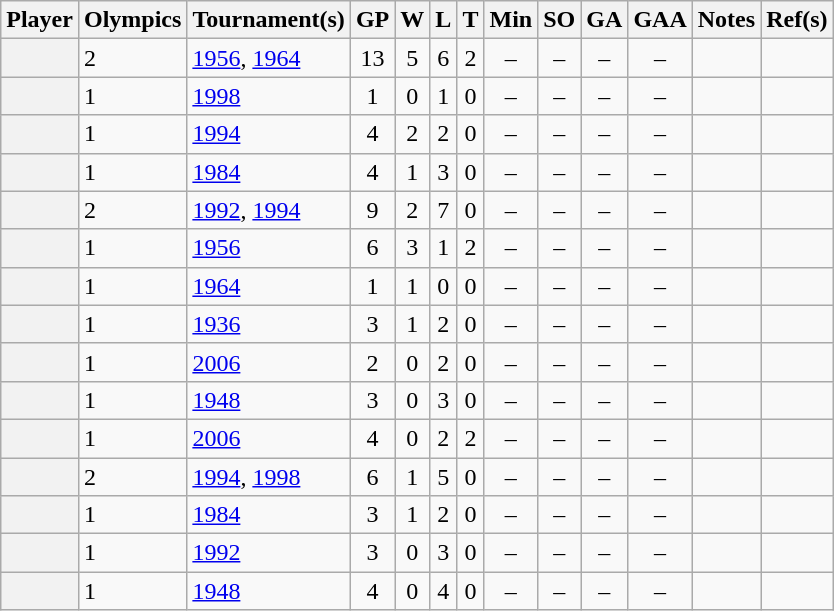<table class="wikitable sortable plainrowheaders" style="text-align:center;">
<tr>
<th scope="col">Player</th>
<th scope="col">Olympics</th>
<th scope="col">Tournament(s)</th>
<th scope="col">GP</th>
<th scope="col">W</th>
<th scope="col">L</th>
<th scope="col">T</th>
<th scope="col">Min</th>
<th scope="col">SO</th>
<th scope="col">GA</th>
<th scope="col">GAA</th>
<th scope="col">Notes</th>
<th scope="col" class="unsortable">Ref(s)</th>
</tr>
<tr>
<th scope="row"></th>
<td align=left>2</td>
<td align=left><a href='#'>1956</a>, <a href='#'>1964</a></td>
<td>13</td>
<td>5</td>
<td>6</td>
<td>2</td>
<td>–</td>
<td>–</td>
<td>–</td>
<td>–</td>
<td></td>
<td></td>
</tr>
<tr>
<th scope="row"></th>
<td align=left>1</td>
<td align=left><a href='#'>1998</a></td>
<td>1</td>
<td>0</td>
<td>1</td>
<td>0</td>
<td>–</td>
<td>–</td>
<td>–</td>
<td>–</td>
<td></td>
<td></td>
</tr>
<tr>
<th scope="row"></th>
<td align=left>1</td>
<td align=left><a href='#'>1994</a></td>
<td>4</td>
<td>2</td>
<td>2</td>
<td>0</td>
<td>–</td>
<td>–</td>
<td>–</td>
<td>–</td>
<td></td>
<td></td>
</tr>
<tr>
<th scope="row"></th>
<td align=left>1</td>
<td align=left><a href='#'>1984</a></td>
<td>4</td>
<td>1</td>
<td>3</td>
<td>0</td>
<td>–</td>
<td>–</td>
<td>–</td>
<td>–</td>
<td></td>
<td></td>
</tr>
<tr>
<th scope="row"></th>
<td align=left>2</td>
<td align=left><a href='#'>1992</a>, <a href='#'>1994</a></td>
<td>9</td>
<td>2</td>
<td>7</td>
<td>0</td>
<td>–</td>
<td>–</td>
<td>–</td>
<td>–</td>
<td></td>
<td></td>
</tr>
<tr>
<th scope="row"></th>
<td align=left>1</td>
<td align=left><a href='#'>1956</a></td>
<td>6</td>
<td>3</td>
<td>1</td>
<td>2</td>
<td>–</td>
<td>–</td>
<td>–</td>
<td>–</td>
<td></td>
<td></td>
</tr>
<tr>
<th scope="row"></th>
<td align=left>1</td>
<td align=left><a href='#'>1964</a></td>
<td>1</td>
<td>1</td>
<td>0</td>
<td>0</td>
<td>–</td>
<td>–</td>
<td>–</td>
<td>–</td>
<td></td>
<td></td>
</tr>
<tr>
<th scope="row"></th>
<td align=left>1</td>
<td align=left><a href='#'>1936</a></td>
<td>3</td>
<td>1</td>
<td>2</td>
<td>0</td>
<td>–</td>
<td>–</td>
<td>–</td>
<td>–</td>
<td></td>
<td></td>
</tr>
<tr>
<th scope="row"></th>
<td align=left>1</td>
<td align=left><a href='#'>2006</a></td>
<td>2</td>
<td>0</td>
<td>2</td>
<td>0</td>
<td>–</td>
<td>–</td>
<td>–</td>
<td>–</td>
<td></td>
<td></td>
</tr>
<tr>
<th scope="row"></th>
<td align=left>1</td>
<td align=left><a href='#'>1948</a></td>
<td>3</td>
<td>0</td>
<td>3</td>
<td>0</td>
<td>–</td>
<td>–</td>
<td>–</td>
<td>–</td>
<td></td>
<td></td>
</tr>
<tr>
<th scope="row"></th>
<td align=left>1</td>
<td align=left><a href='#'>2006</a></td>
<td>4</td>
<td>0</td>
<td>2</td>
<td>2</td>
<td>–</td>
<td>–</td>
<td>–</td>
<td>–</td>
<td></td>
<td></td>
</tr>
<tr>
<th scope="row"></th>
<td align=left>2</td>
<td align=left><a href='#'>1994</a>, <a href='#'>1998</a></td>
<td>6</td>
<td>1</td>
<td>5</td>
<td>0</td>
<td>–</td>
<td>–</td>
<td>–</td>
<td>–</td>
<td></td>
<td></td>
</tr>
<tr>
<th scope="row"></th>
<td align=left>1</td>
<td align=left><a href='#'>1984</a></td>
<td>3</td>
<td>1</td>
<td>2</td>
<td>0</td>
<td>–</td>
<td>–</td>
<td>–</td>
<td>–</td>
<td></td>
<td></td>
</tr>
<tr>
<th scope="row"></th>
<td align=left>1</td>
<td align=left><a href='#'>1992</a></td>
<td>3</td>
<td>0</td>
<td>3</td>
<td>0</td>
<td>–</td>
<td>–</td>
<td>–</td>
<td>–</td>
<td></td>
<td></td>
</tr>
<tr>
<th scope="row"></th>
<td align=left>1</td>
<td align=left><a href='#'>1948</a></td>
<td>4</td>
<td>0</td>
<td>4</td>
<td>0</td>
<td>–</td>
<td>–</td>
<td>–</td>
<td>–</td>
<td></td>
<td></td>
</tr>
</table>
